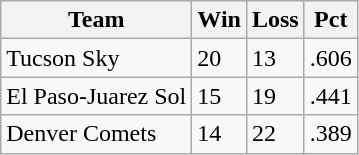<table class="wikitable">
<tr>
<th>Team</th>
<th>Win</th>
<th>Loss</th>
<th>Pct</th>
</tr>
<tr>
<td>Tucson Sky</td>
<td>20</td>
<td>13</td>
<td>.606</td>
</tr>
<tr>
<td>El Paso-Juarez Sol</td>
<td>15</td>
<td>19</td>
<td>.441</td>
</tr>
<tr>
<td>Denver Comets</td>
<td>14</td>
<td>22</td>
<td>.389</td>
</tr>
</table>
